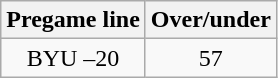<table class="wikitable">
<tr align="center">
<th style=>Pregame line</th>
<th style=>Over/under</th>
</tr>
<tr align="center">
<td>BYU –20</td>
<td>57</td>
</tr>
</table>
